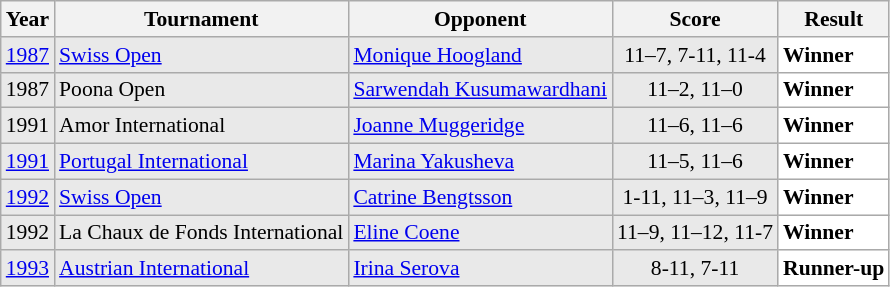<table class="sortable wikitable" style="font-size: 90%;">
<tr>
<th>Year</th>
<th>Tournament</th>
<th>Opponent</th>
<th>Score</th>
<th>Result</th>
</tr>
<tr style="background:#E9E9E9">
<td align="center"><a href='#'>1987</a></td>
<td align="left"><a href='#'>Swiss Open</a></td>
<td align="left"> <a href='#'>Monique Hoogland</a></td>
<td align="center">11–7, 7-11, 11-4</td>
<td style="text-align: left; background:white"> <strong>Winner</strong></td>
</tr>
<tr style="background:#E9E9E9">
<td align="center">1987</td>
<td align="left">Poona Open</td>
<td align="left"> <a href='#'>Sarwendah Kusumawardhani</a></td>
<td align="center">11–2, 11–0</td>
<td style="text-align: left; background:white"> <strong>Winner</strong></td>
</tr>
<tr style="background:#E9E9E9">
<td align="center">1991</td>
<td align="left">Amor International</td>
<td align="left"> <a href='#'>Joanne Muggeridge</a></td>
<td align="center">11–6, 11–6</td>
<td style="text-align: left; background:white"> <strong>Winner</strong></td>
</tr>
<tr style="background:#E9E9E9">
<td align="center"><a href='#'>1991</a></td>
<td align="left"><a href='#'>Portugal International</a></td>
<td align="left"> <a href='#'>Marina Yakusheva</a></td>
<td align="center">11–5, 11–6</td>
<td style="text-align: left; background:white"> <strong>Winner</strong></td>
</tr>
<tr style="background:#E9E9E9">
<td align="center"><a href='#'>1992</a></td>
<td align="left"><a href='#'>Swiss Open</a></td>
<td align="left"> <a href='#'>Catrine Bengtsson</a></td>
<td align="center">1-11, 11–3, 11–9</td>
<td style="text-align: left; background:white"> <strong>Winner</strong></td>
</tr>
<tr style="background:#E9E9E9">
<td align="center">1992</td>
<td align="left">La Chaux de Fonds International</td>
<td align="left"> <a href='#'>Eline Coene</a></td>
<td align="center">11–9, 11–12, 11-7</td>
<td style="text-align: left; background:white"> <strong>Winner</strong></td>
</tr>
<tr style="background:#E9E9E9">
<td align="center"><a href='#'>1993</a></td>
<td align="left"><a href='#'>Austrian International</a></td>
<td align="left"> <a href='#'>Irina Serova</a></td>
<td align="center">8-11, 7-11</td>
<td style="text-align: left; background:white"> <strong>Runner-up</strong></td>
</tr>
</table>
